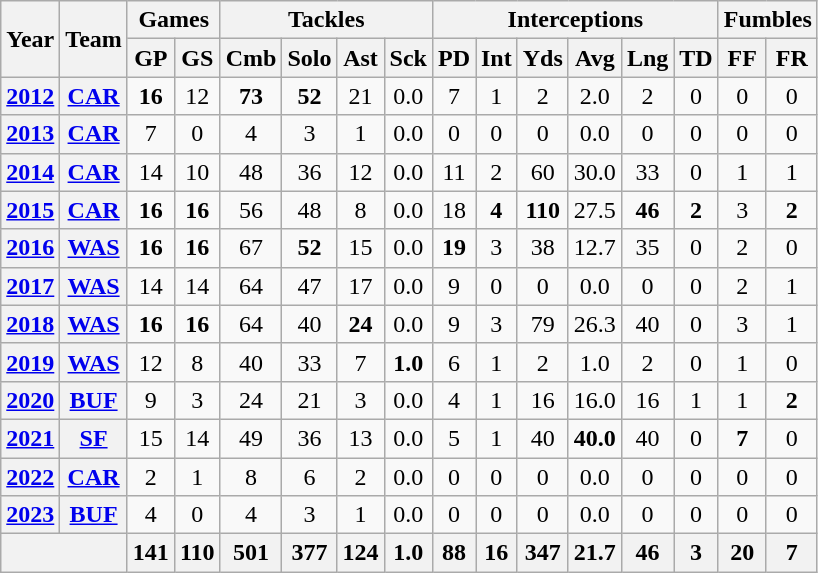<table class="wikitable" style="text-align:center">
<tr>
<th rowspan="2">Year</th>
<th rowspan="2">Team</th>
<th colspan="2">Games</th>
<th colspan="4">Tackles</th>
<th colspan="6">Interceptions</th>
<th colspan="2">Fumbles</th>
</tr>
<tr>
<th>GP</th>
<th>GS</th>
<th>Cmb</th>
<th>Solo</th>
<th>Ast</th>
<th>Sck</th>
<th>PD</th>
<th>Int</th>
<th>Yds</th>
<th>Avg</th>
<th>Lng</th>
<th>TD</th>
<th>FF</th>
<th>FR</th>
</tr>
<tr>
<th><a href='#'>2012</a></th>
<th><a href='#'>CAR</a></th>
<td><strong>16</strong></td>
<td>12</td>
<td><strong>73</strong></td>
<td><strong>52</strong></td>
<td>21</td>
<td>0.0</td>
<td>7</td>
<td>1</td>
<td>2</td>
<td>2.0</td>
<td>2</td>
<td>0</td>
<td>0</td>
<td>0</td>
</tr>
<tr>
<th><a href='#'>2013</a></th>
<th><a href='#'>CAR</a></th>
<td>7</td>
<td>0</td>
<td>4</td>
<td>3</td>
<td>1</td>
<td>0.0</td>
<td>0</td>
<td>0</td>
<td>0</td>
<td>0.0</td>
<td>0</td>
<td>0</td>
<td>0</td>
<td>0</td>
</tr>
<tr>
<th><a href='#'>2014</a></th>
<th><a href='#'>CAR</a></th>
<td>14</td>
<td>10</td>
<td>48</td>
<td>36</td>
<td>12</td>
<td>0.0</td>
<td>11</td>
<td>2</td>
<td>60</td>
<td>30.0</td>
<td>33</td>
<td>0</td>
<td>1</td>
<td>1</td>
</tr>
<tr>
<th><a href='#'>2015</a></th>
<th><a href='#'>CAR</a></th>
<td><strong>16</strong></td>
<td><strong>16</strong></td>
<td>56</td>
<td>48</td>
<td>8</td>
<td>0.0</td>
<td>18</td>
<td><strong>4</strong></td>
<td><strong>110</strong></td>
<td>27.5</td>
<td><strong>46</strong></td>
<td><strong>2</strong></td>
<td>3</td>
<td><strong>2</strong></td>
</tr>
<tr>
<th><a href='#'>2016</a></th>
<th><a href='#'>WAS</a></th>
<td><strong>16</strong></td>
<td><strong>16</strong></td>
<td>67</td>
<td><strong>52</strong></td>
<td>15</td>
<td>0.0</td>
<td><strong>19</strong></td>
<td>3</td>
<td>38</td>
<td>12.7</td>
<td>35</td>
<td>0</td>
<td>2</td>
<td>0</td>
</tr>
<tr>
<th><a href='#'>2017</a></th>
<th><a href='#'>WAS</a></th>
<td>14</td>
<td>14</td>
<td>64</td>
<td>47</td>
<td>17</td>
<td>0.0</td>
<td>9</td>
<td>0</td>
<td>0</td>
<td>0.0</td>
<td>0</td>
<td>0</td>
<td>2</td>
<td>1</td>
</tr>
<tr>
<th><a href='#'>2018</a></th>
<th><a href='#'>WAS</a></th>
<td><strong>16</strong></td>
<td><strong>16</strong></td>
<td>64</td>
<td>40</td>
<td><strong>24</strong></td>
<td>0.0</td>
<td>9</td>
<td>3</td>
<td>79</td>
<td>26.3</td>
<td>40</td>
<td>0</td>
<td>3</td>
<td>1</td>
</tr>
<tr>
<th><a href='#'>2019</a></th>
<th><a href='#'>WAS</a></th>
<td>12</td>
<td>8</td>
<td>40</td>
<td>33</td>
<td>7</td>
<td><strong>1.0</strong></td>
<td>6</td>
<td>1</td>
<td>2</td>
<td>1.0</td>
<td>2</td>
<td>0</td>
<td>1</td>
<td>0</td>
</tr>
<tr>
<th><a href='#'>2020</a></th>
<th><a href='#'>BUF</a></th>
<td>9</td>
<td>3</td>
<td>24</td>
<td>21</td>
<td>3</td>
<td>0.0</td>
<td>4</td>
<td>1</td>
<td>16</td>
<td>16.0</td>
<td>16</td>
<td>1</td>
<td>1</td>
<td><strong>2</strong></td>
</tr>
<tr>
<th><a href='#'>2021</a></th>
<th><a href='#'>SF</a></th>
<td>15</td>
<td>14</td>
<td>49</td>
<td>36</td>
<td>13</td>
<td>0.0</td>
<td>5</td>
<td>1</td>
<td>40</td>
<td><strong>40.0</strong></td>
<td>40</td>
<td>0</td>
<td><strong>7</strong></td>
<td>0</td>
</tr>
<tr>
<th><a href='#'>2022</a></th>
<th><a href='#'>CAR</a></th>
<td>2</td>
<td>1</td>
<td>8</td>
<td>6</td>
<td>2</td>
<td>0.0</td>
<td>0</td>
<td>0</td>
<td>0</td>
<td>0.0</td>
<td>0</td>
<td>0</td>
<td>0</td>
<td>0</td>
</tr>
<tr>
<th><a href='#'>2023</a></th>
<th><a href='#'>BUF</a></th>
<td>4</td>
<td>0</td>
<td>4</td>
<td>3</td>
<td>1</td>
<td>0.0</td>
<td>0</td>
<td>0</td>
<td>0</td>
<td>0.0</td>
<td>0</td>
<td>0</td>
<td>0</td>
<td>0</td>
</tr>
<tr>
<th colspan="2"></th>
<th>141</th>
<th>110</th>
<th>501</th>
<th>377</th>
<th>124</th>
<th>1.0</th>
<th>88</th>
<th>16</th>
<th>347</th>
<th>21.7</th>
<th>46</th>
<th>3</th>
<th>20</th>
<th>7</th>
</tr>
</table>
